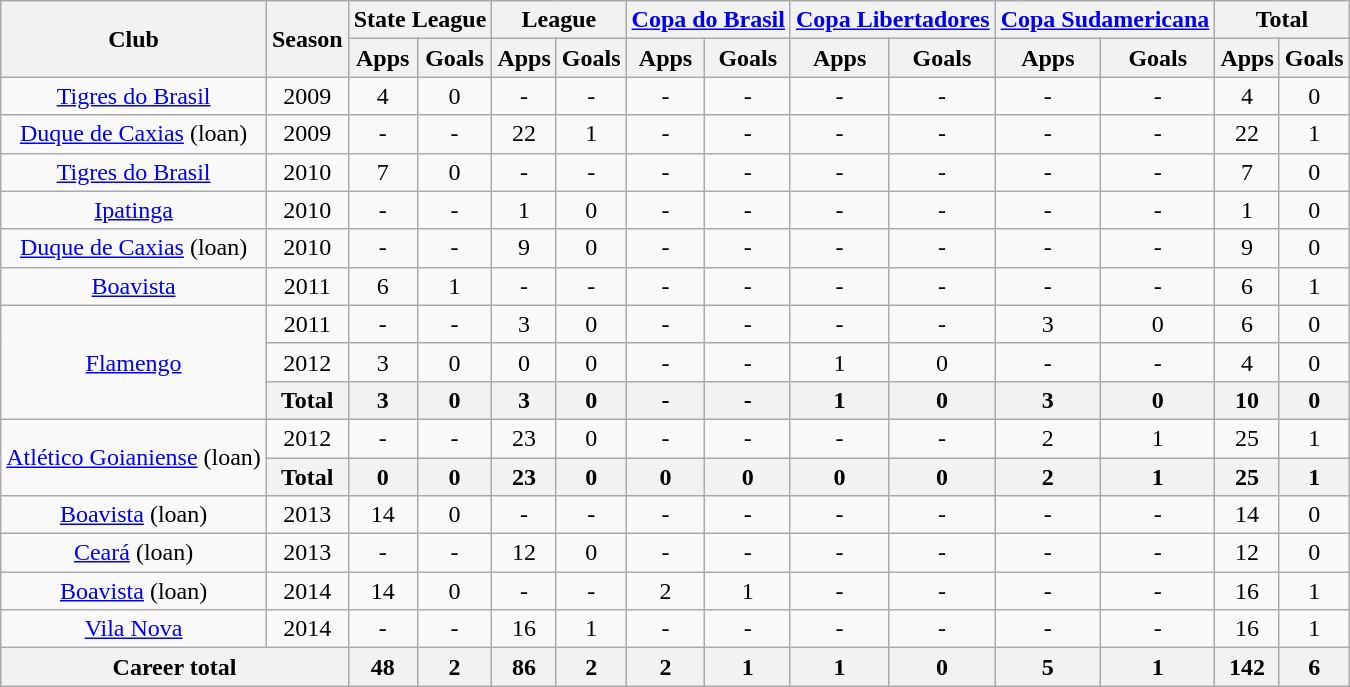<table class="wikitable" style="text-align: center;">
<tr>
<th rowspan="2">Club</th>
<th rowspan="2">Season</th>
<th colspan="2">State League</th>
<th colspan="2">League</th>
<th colspan="2"><a href='#'>Copa do Brasil</a></th>
<th colspan="2"><a href='#'>Copa Libertadores</a></th>
<th colspan="2"><a href='#'>Copa Sudamericana</a></th>
<th colspan="2">Total</th>
</tr>
<tr>
<th>Apps</th>
<th>Goals</th>
<th>Apps</th>
<th>Goals</th>
<th>Apps</th>
<th>Goals</th>
<th>Apps</th>
<th>Goals</th>
<th>Apps</th>
<th>Goals</th>
<th>Apps</th>
<th>Goals</th>
</tr>
<tr>
<td rowspan="1" valign="top"><a href='#'>Tigres do Brasil</a></td>
<td>2009</td>
<td>4</td>
<td>0</td>
<td>-</td>
<td>-</td>
<td>-</td>
<td>-</td>
<td>-</td>
<td>-</td>
<td>-</td>
<td>-</td>
<td>4</td>
<td>0</td>
</tr>
<tr>
<td rowspan="1" valign="top"><a href='#'>Duque de Caxias</a> (loan)</td>
<td>2009</td>
<td>-</td>
<td>-</td>
<td>22</td>
<td>1</td>
<td>-</td>
<td>-</td>
<td>-</td>
<td>-</td>
<td>-</td>
<td>-</td>
<td>22</td>
<td>1</td>
</tr>
<tr>
<td rowspan="1" valign="top"><a href='#'>Tigres do Brasil</a></td>
<td>2010</td>
<td>7</td>
<td>0</td>
<td>-</td>
<td>-</td>
<td>-</td>
<td>-</td>
<td>-</td>
<td>-</td>
<td>-</td>
<td>-</td>
<td>7</td>
<td>0</td>
</tr>
<tr>
<td rowspan="1" valign="top"><a href='#'>Ipatinga</a></td>
<td>2010</td>
<td>-</td>
<td>-</td>
<td>1</td>
<td>0</td>
<td>-</td>
<td>-</td>
<td>-</td>
<td>-</td>
<td>-</td>
<td>-</td>
<td>1</td>
<td>0</td>
</tr>
<tr>
<td rowspan="1" valign="top"><a href='#'>Duque de Caxias</a> (loan)</td>
<td>2010</td>
<td>-</td>
<td>-</td>
<td>9</td>
<td>0</td>
<td>-</td>
<td>-</td>
<td>-</td>
<td>-</td>
<td>-</td>
<td>-</td>
<td>9</td>
<td>0</td>
</tr>
<tr>
<td rowspan="1" valign="top"><a href='#'>Boavista</a></td>
<td>2011</td>
<td>6</td>
<td>1</td>
<td>-</td>
<td>-</td>
<td>-</td>
<td>-</td>
<td>-</td>
<td>-</td>
<td>-</td>
<td>-</td>
<td>6</td>
<td>1</td>
</tr>
<tr>
<td rowspan="3" valign="center"><a href='#'>Flamengo</a></td>
<td>2011</td>
<td>-</td>
<td>-</td>
<td>3</td>
<td>0</td>
<td>-</td>
<td>-</td>
<td>-</td>
<td>-</td>
<td>3</td>
<td>0</td>
<td>6</td>
<td>0</td>
</tr>
<tr>
<td>2012</td>
<td>3</td>
<td>0</td>
<td>0</td>
<td>0</td>
<td>-</td>
<td>-</td>
<td>1</td>
<td>0</td>
<td>-</td>
<td>-</td>
<td>4</td>
<td>0</td>
</tr>
<tr>
<th colspan="1"><strong>Total</strong></th>
<th>3</th>
<th>0</th>
<th>3</th>
<th>0</th>
<th>-</th>
<th>-</th>
<th>1</th>
<th>0</th>
<th>3</th>
<th>0</th>
<th>10</th>
<th>0</th>
</tr>
<tr>
<td rowspan="2" valign="center"><a href='#'>Atlético Goianiense</a> (loan)</td>
<td>2012</td>
<td>-</td>
<td>-</td>
<td>23</td>
<td>0</td>
<td>-</td>
<td>-</td>
<td>-</td>
<td>-</td>
<td>2</td>
<td>1</td>
<td>25</td>
<td>1</td>
</tr>
<tr>
<th colspan="1"><strong>Total</strong></th>
<th>0</th>
<th>0</th>
<th>23</th>
<th>0</th>
<th>0</th>
<th>0</th>
<th>0</th>
<th>0</th>
<th>2</th>
<th>1</th>
<th>25</th>
<th>1</th>
</tr>
<tr>
<td rowspan="1" valign="top"><a href='#'>Boavista</a> (loan)</td>
<td>2013</td>
<td>14</td>
<td>0</td>
<td>-</td>
<td>-</td>
<td>-</td>
<td>-</td>
<td>-</td>
<td>-</td>
<td>-</td>
<td>-</td>
<td>14</td>
<td>0</td>
</tr>
<tr>
<td rowspan="1" valign="top"><a href='#'>Ceará</a> (loan)</td>
<td>2013</td>
<td>-</td>
<td>-</td>
<td>12</td>
<td>0</td>
<td>-</td>
<td>-</td>
<td>-</td>
<td>-</td>
<td>-</td>
<td>-</td>
<td>12</td>
<td>0</td>
</tr>
<tr>
<td rowspan="1" valign="top"><a href='#'>Boavista</a> (loan)</td>
<td>2014</td>
<td>14</td>
<td>0</td>
<td>-</td>
<td>-</td>
<td>2</td>
<td>1</td>
<td>-</td>
<td>-</td>
<td>-</td>
<td>-</td>
<td>16</td>
<td>1</td>
</tr>
<tr>
<td rowspan="1" valign="top"><a href='#'>Vila Nova</a></td>
<td>2014</td>
<td>-</td>
<td>-</td>
<td>16</td>
<td>1</td>
<td>-</td>
<td>-</td>
<td>-</td>
<td>-</td>
<td>-</td>
<td>-</td>
<td>16</td>
<td>1</td>
</tr>
<tr>
<th colspan="2"><strong>Career total</strong></th>
<th>48</th>
<th>2</th>
<th>86</th>
<th>2</th>
<th>2</th>
<th>1</th>
<th>1</th>
<th>0</th>
<th>5</th>
<th>1</th>
<th>142</th>
<th>6</th>
</tr>
</table>
